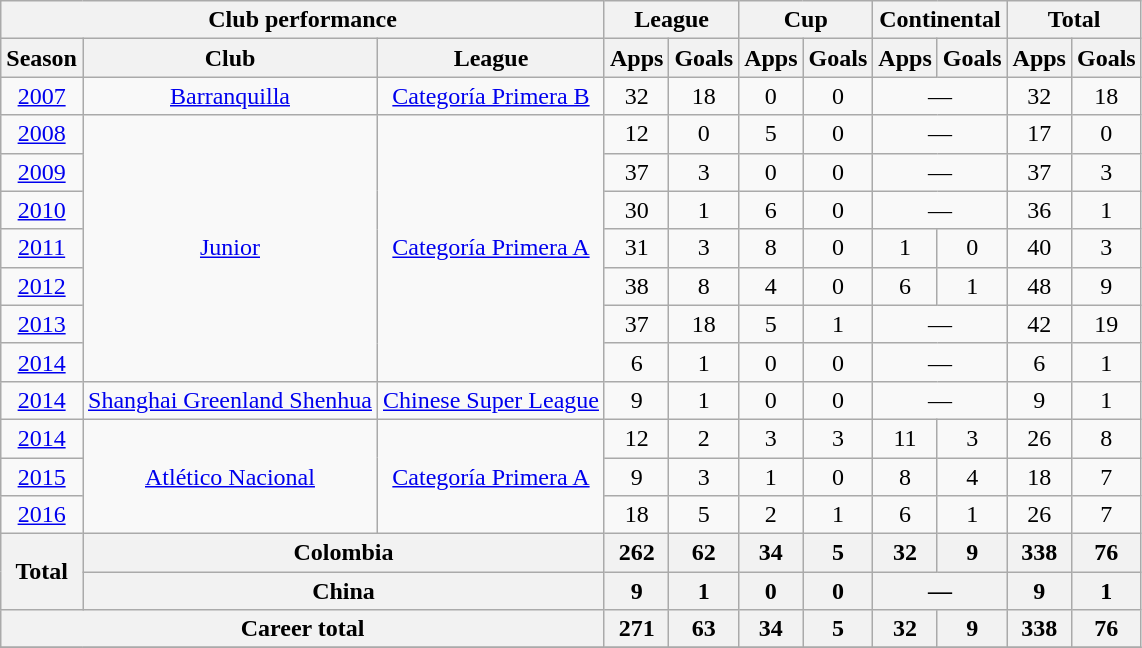<table class="wikitable" style="text-align:center">
<tr>
<th colspan=3>Club performance</th>
<th colspan=2>League</th>
<th colspan=2>Cup</th>
<th colspan=2>Continental</th>
<th colspan=2>Total</th>
</tr>
<tr>
<th>Season</th>
<th>Club</th>
<th>League</th>
<th>Apps</th>
<th>Goals</th>
<th>Apps</th>
<th>Goals</th>
<th>Apps</th>
<th>Goals</th>
<th>Apps</th>
<th>Goals</th>
</tr>
<tr>
<td><a href='#'>2007</a></td>
<td><a href='#'>Barranquilla</a></td>
<td><a href='#'>Categoría Primera B</a></td>
<td>32</td>
<td>18</td>
<td>0</td>
<td>0</td>
<td colspan="2">—</td>
<td>32</td>
<td>18</td>
</tr>
<tr>
<td><a href='#'>2008</a></td>
<td rowspan="7"><a href='#'>Junior</a></td>
<td rowspan="7"><a href='#'>Categoría Primera A</a></td>
<td>12</td>
<td>0</td>
<td>5</td>
<td>0</td>
<td colspan="2">—</td>
<td>17</td>
<td>0</td>
</tr>
<tr>
<td><a href='#'>2009</a></td>
<td>37</td>
<td>3</td>
<td>0</td>
<td>0</td>
<td colspan="2">—</td>
<td>37</td>
<td>3</td>
</tr>
<tr>
<td><a href='#'>2010</a></td>
<td>30</td>
<td>1</td>
<td>6</td>
<td>0</td>
<td colspan="2">—</td>
<td>36</td>
<td>1</td>
</tr>
<tr>
<td><a href='#'>2011</a></td>
<td>31</td>
<td>3</td>
<td>8</td>
<td>0</td>
<td>1</td>
<td>0</td>
<td>40</td>
<td>3</td>
</tr>
<tr>
<td><a href='#'>2012</a></td>
<td>38</td>
<td>8</td>
<td>4</td>
<td>0</td>
<td>6</td>
<td>1</td>
<td>48</td>
<td>9</td>
</tr>
<tr>
<td><a href='#'>2013</a></td>
<td>37</td>
<td>18</td>
<td>5</td>
<td>1</td>
<td colspan="2">—</td>
<td>42</td>
<td>19</td>
</tr>
<tr>
<td><a href='#'>2014</a></td>
<td>6</td>
<td>1</td>
<td>0</td>
<td>0</td>
<td colspan="2">—</td>
<td>6</td>
<td>1</td>
</tr>
<tr>
<td><a href='#'>2014</a></td>
<td><a href='#'>Shanghai Greenland Shenhua</a></td>
<td><a href='#'>Chinese Super League</a></td>
<td>9</td>
<td>1</td>
<td>0</td>
<td>0</td>
<td colspan="2">—</td>
<td>9</td>
<td>1</td>
</tr>
<tr>
<td><a href='#'>2014</a></td>
<td rowspan=3><a href='#'>Atlético Nacional</a></td>
<td rowspan=3><a href='#'>Categoría Primera A</a></td>
<td>12</td>
<td>2</td>
<td>3</td>
<td>3</td>
<td>11</td>
<td>3</td>
<td>26</td>
<td>8</td>
</tr>
<tr>
<td><a href='#'>2015</a></td>
<td>9</td>
<td>3</td>
<td>1</td>
<td>0</td>
<td>8</td>
<td>4</td>
<td>18</td>
<td>7</td>
</tr>
<tr>
<td><a href='#'>2016</a></td>
<td>18</td>
<td>5</td>
<td>2</td>
<td>1</td>
<td>6</td>
<td>1</td>
<td>26</td>
<td>7</td>
</tr>
<tr>
<th rowspan=2>Total</th>
<th colspan=2>Colombia</th>
<th>262</th>
<th>62</th>
<th>34</th>
<th>5</th>
<th>32</th>
<th>9</th>
<th>338</th>
<th>76</th>
</tr>
<tr>
<th colspan=2>China</th>
<th>9</th>
<th>1</th>
<th>0</th>
<th>0</th>
<th colspan="2">—</th>
<th>9</th>
<th>1</th>
</tr>
<tr>
<th colspan=3>Career total</th>
<th>271</th>
<th>63</th>
<th>34</th>
<th>5</th>
<th>32</th>
<th>9</th>
<th>338</th>
<th>76</th>
</tr>
<tr>
</tr>
</table>
